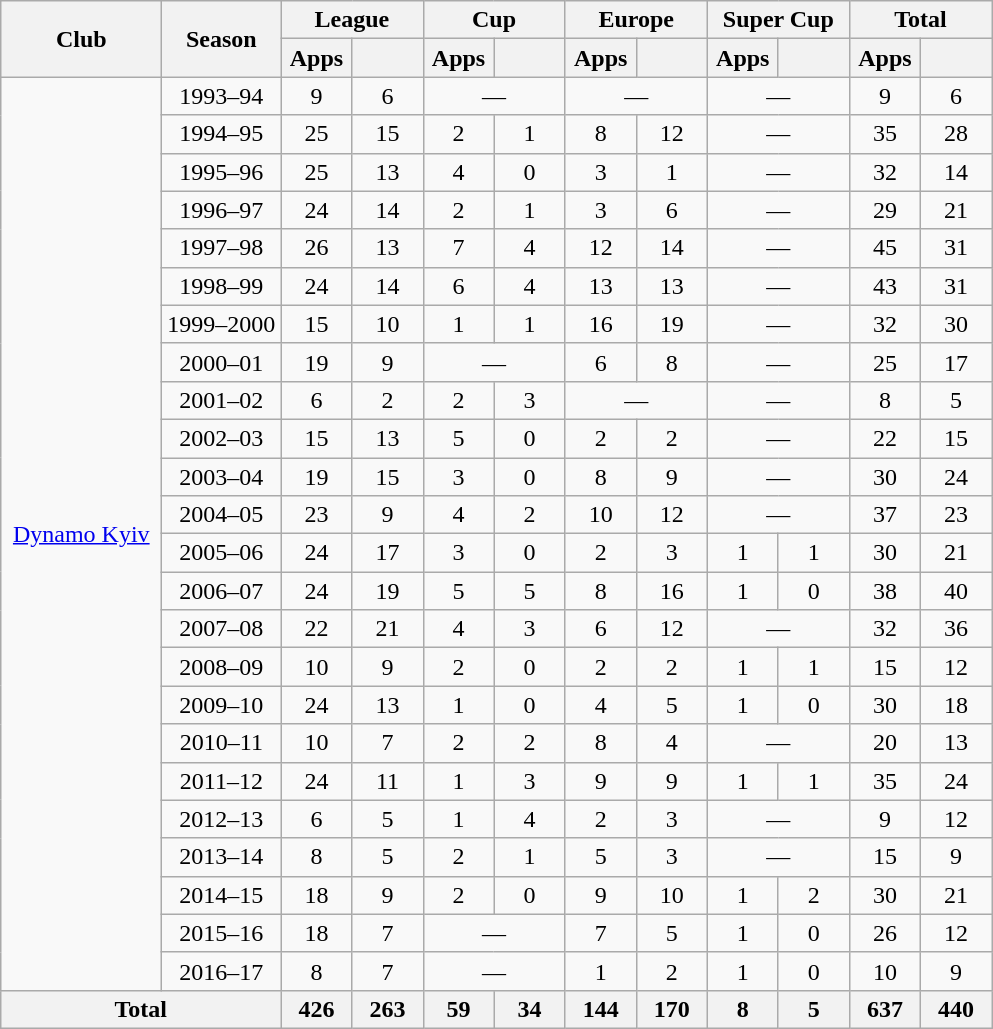<table class="wikitable" style="text-align:center">
<tr>
<th rowspan="2" width="100">Club</th>
<th rowspan="2">Season</th>
<th colspan="2">League</th>
<th colspan="2">Cup</th>
<th colspan="2">Europe</th>
<th colspan="2">Super Cup</th>
<th colspan="2">Total</th>
</tr>
<tr>
<th width="40">Apps</th>
<th width="40"></th>
<th width="40">Apps</th>
<th width="40"></th>
<th width="40">Apps</th>
<th width="40"></th>
<th width="40">Apps</th>
<th width="40"></th>
<th width="40">Apps</th>
<th width="40"></th>
</tr>
<tr>
<td rowspan="24"><a href='#'>Dynamo Kyiv</a></td>
<td>1993–94</td>
<td>9</td>
<td>6</td>
<td colspan="2">—</td>
<td colspan="2">—</td>
<td colspan="2">—</td>
<td>9</td>
<td>6</td>
</tr>
<tr>
<td>1994–95</td>
<td>25</td>
<td>15</td>
<td>2</td>
<td>1</td>
<td>8</td>
<td>12</td>
<td colspan="2">—</td>
<td>35</td>
<td>28</td>
</tr>
<tr>
<td>1995–96</td>
<td>25</td>
<td>13</td>
<td>4</td>
<td>0</td>
<td>3</td>
<td>1</td>
<td colspan="2">—</td>
<td>32</td>
<td>14</td>
</tr>
<tr>
<td>1996–97</td>
<td>24</td>
<td>14</td>
<td>2</td>
<td>1</td>
<td>3</td>
<td>6</td>
<td colspan="2">—</td>
<td>29</td>
<td>21</td>
</tr>
<tr>
<td>1997–98</td>
<td>26</td>
<td>13</td>
<td>7</td>
<td>4</td>
<td>12</td>
<td>14</td>
<td colspan="2">—</td>
<td>45</td>
<td>31</td>
</tr>
<tr>
<td>1998–99</td>
<td>24</td>
<td>14</td>
<td>6</td>
<td>4</td>
<td>13</td>
<td>13</td>
<td colspan="2">—</td>
<td>43</td>
<td>31</td>
</tr>
<tr>
<td>1999–2000</td>
<td>15</td>
<td>10</td>
<td>1</td>
<td>1</td>
<td>16</td>
<td>19</td>
<td colspan="2">—</td>
<td>32</td>
<td>30</td>
</tr>
<tr>
<td>2000–01</td>
<td>19</td>
<td>9</td>
<td colspan="2">—</td>
<td>6</td>
<td>8</td>
<td colspan="2">—</td>
<td>25</td>
<td>17</td>
</tr>
<tr>
<td>2001–02</td>
<td>6</td>
<td>2</td>
<td>2</td>
<td>3</td>
<td colspan="2">—</td>
<td colspan="2">—</td>
<td>8</td>
<td>5</td>
</tr>
<tr>
<td>2002–03</td>
<td>15</td>
<td>13</td>
<td>5</td>
<td>0</td>
<td>2</td>
<td>2</td>
<td colspan="2">—</td>
<td>22</td>
<td>15</td>
</tr>
<tr>
<td>2003–04</td>
<td>19</td>
<td>15</td>
<td>3</td>
<td>0</td>
<td>8</td>
<td>9</td>
<td colspan="2">—</td>
<td>30</td>
<td>24</td>
</tr>
<tr>
<td>2004–05</td>
<td>23</td>
<td>9</td>
<td>4</td>
<td>2</td>
<td>10</td>
<td>12</td>
<td colspan="2">—</td>
<td>37</td>
<td>23</td>
</tr>
<tr>
<td>2005–06</td>
<td>24</td>
<td>17</td>
<td>3</td>
<td>0</td>
<td>2</td>
<td>3</td>
<td>1</td>
<td>1</td>
<td>30</td>
<td>21</td>
</tr>
<tr>
<td>2006–07</td>
<td>24</td>
<td>19</td>
<td>5</td>
<td>5</td>
<td>8</td>
<td>16</td>
<td>1</td>
<td>0</td>
<td>38</td>
<td>40</td>
</tr>
<tr>
<td>2007–08</td>
<td>22</td>
<td>21</td>
<td>4</td>
<td>3</td>
<td>6</td>
<td>12</td>
<td colspan="2">—</td>
<td>32</td>
<td>36</td>
</tr>
<tr>
<td>2008–09</td>
<td>10</td>
<td>9</td>
<td>2</td>
<td>0</td>
<td>2</td>
<td>2</td>
<td>1</td>
<td>1</td>
<td>15</td>
<td>12</td>
</tr>
<tr>
<td>2009–10</td>
<td>24</td>
<td>13</td>
<td>1</td>
<td>0</td>
<td>4</td>
<td>5</td>
<td>1</td>
<td>0</td>
<td>30</td>
<td>18</td>
</tr>
<tr>
<td>2010–11</td>
<td>10</td>
<td>7</td>
<td>2</td>
<td>2</td>
<td>8</td>
<td>4</td>
<td colspan="2">—</td>
<td>20</td>
<td>13</td>
</tr>
<tr>
<td>2011–12</td>
<td>24</td>
<td>11</td>
<td>1</td>
<td>3</td>
<td>9</td>
<td>9</td>
<td>1</td>
<td>1</td>
<td>35</td>
<td>24</td>
</tr>
<tr>
<td>2012–13</td>
<td>6</td>
<td>5</td>
<td>1</td>
<td>4</td>
<td>2</td>
<td>3</td>
<td colspan="2">—</td>
<td>9</td>
<td>12</td>
</tr>
<tr>
<td>2013–14</td>
<td>8</td>
<td>5</td>
<td>2</td>
<td>1</td>
<td>5</td>
<td>3</td>
<td colspan="2">—</td>
<td>15</td>
<td>9</td>
</tr>
<tr>
<td>2014–15</td>
<td>18</td>
<td>9</td>
<td>2</td>
<td>0</td>
<td>9</td>
<td>10</td>
<td>1</td>
<td>2</td>
<td>30</td>
<td>21</td>
</tr>
<tr>
<td>2015–16</td>
<td>18</td>
<td>7</td>
<td colspan="2">—</td>
<td>7</td>
<td>5</td>
<td>1</td>
<td>0</td>
<td>26</td>
<td>12</td>
</tr>
<tr>
<td>2016–17</td>
<td>8</td>
<td>7</td>
<td colspan="2">—</td>
<td>1</td>
<td>2</td>
<td>1</td>
<td>0</td>
<td>10</td>
<td>9</td>
</tr>
<tr>
<th colspan="2">Total</th>
<th>426</th>
<th>263</th>
<th>59</th>
<th>34</th>
<th>144</th>
<th>170</th>
<th>8</th>
<th>5</th>
<th>637</th>
<th>440</th>
</tr>
</table>
